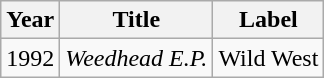<table class="wikitable">
<tr>
<th>Year</th>
<th>Title</th>
<th>Label</th>
</tr>
<tr>
<td>1992</td>
<td><em>Weedhead E.P.</em></td>
<td>Wild West</td>
</tr>
</table>
